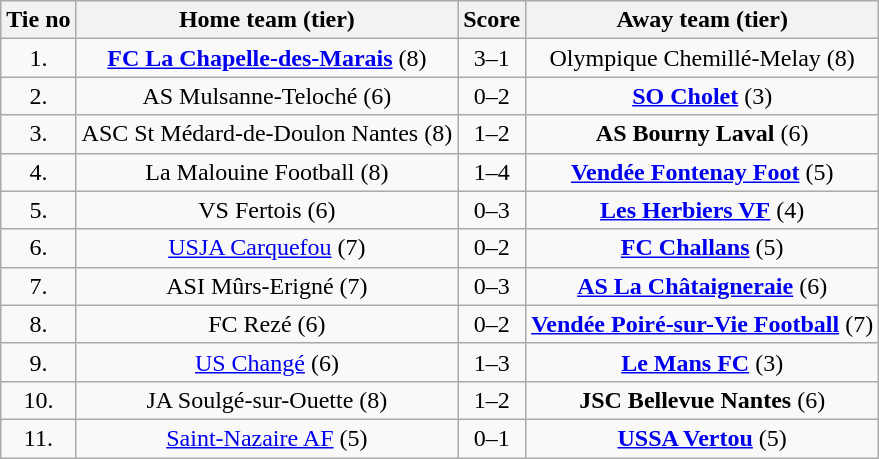<table class="wikitable" style="text-align: center">
<tr>
<th>Tie no</th>
<th>Home team (tier)</th>
<th>Score</th>
<th>Away team (tier)</th>
</tr>
<tr>
<td>1.</td>
<td><strong><a href='#'>FC La Chapelle-des-Marais</a></strong> (8)</td>
<td>3–1</td>
<td>Olympique Chemillé-Melay (8)</td>
</tr>
<tr>
<td>2.</td>
<td>AS Mulsanne-Teloché (6)</td>
<td>0–2 </td>
<td><strong><a href='#'>SO Cholet</a></strong> (3)</td>
</tr>
<tr>
<td>3.</td>
<td>ASC St Médard-de-Doulon Nantes (8)</td>
<td>1–2</td>
<td><strong>AS Bourny Laval</strong> (6)</td>
</tr>
<tr>
<td>4.</td>
<td>La Malouine Football (8)</td>
<td>1–4</td>
<td><strong><a href='#'>Vendée Fontenay Foot</a></strong> (5)</td>
</tr>
<tr>
<td>5.</td>
<td>VS Fertois (6)</td>
<td>0–3 </td>
<td><strong><a href='#'>Les Herbiers VF</a></strong> (4)</td>
</tr>
<tr>
<td>6.</td>
<td><a href='#'>USJA Carquefou</a> (7)</td>
<td>0–2</td>
<td><strong><a href='#'>FC Challans</a></strong> (5)</td>
</tr>
<tr>
<td>7.</td>
<td>ASI Mûrs-Erigné (7)</td>
<td>0–3</td>
<td><strong><a href='#'>AS La Châtaigneraie</a></strong> (6)</td>
</tr>
<tr>
<td>8.</td>
<td>FC Rezé (6)</td>
<td>0–2</td>
<td><strong><a href='#'>Vendée Poiré-sur-Vie Football</a></strong> (7)</td>
</tr>
<tr>
<td>9.</td>
<td><a href='#'>US Changé</a> (6)</td>
<td>1–3</td>
<td><strong><a href='#'>Le Mans FC</a></strong> (3)</td>
</tr>
<tr>
<td>10.</td>
<td>JA Soulgé-sur-Ouette (8)</td>
<td>1–2</td>
<td><strong>JSC Bellevue Nantes</strong> (6)</td>
</tr>
<tr>
<td>11.</td>
<td><a href='#'>Saint-Nazaire AF</a> (5)</td>
<td>0–1</td>
<td><strong><a href='#'>USSA Vertou</a></strong> (5)</td>
</tr>
</table>
